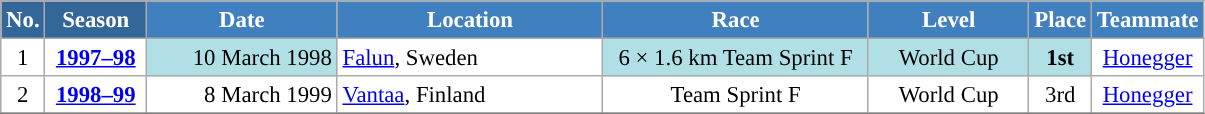<table class="wikitable sortable" style="font-size:95%; text-align:center; border:grey solid 1px; border-collapse:collapse; background:#ffffff;">
<tr style="background:#efefef;">
<th style="background-color:#369; color:white;">No.</th>
<th style="background-color:#369; color:white;">Season</th>
<th style="background-color:#4180be; color:white; width:120px;">Date</th>
<th style="background-color:#4180be; color:white; width:170px;">Location</th>
<th style="background-color:#4180be; color:white; width:170px;">Race</th>
<th style="background-color:#4180be; color:white; width:100px;">Level</th>
<th style="background-color:#4180be; color:white;">Place</th>
<th style="background-color:#4180be; color:white;">Teammate</th>
</tr>
<tr>
<td align=center>1</td>
<td rowspan=1 align=center><strong><a href='#'>1997–98</a></strong></td>
<td bgcolor="#BOEOE6" align=right>10 March 1998</td>
<td align=left> <a href='#'>Falun</a>, Sweden</td>
<td bgcolor="#BOEOE6">6 × 1.6 km Team Sprint F</td>
<td bgcolor="#BOEOE6">World Cup</td>
<td bgcolor="#BOEOE6"><strong>1st</strong></td>
<td><a href='#'>Honegger</a></td>
</tr>
<tr>
<td align=center>2</td>
<td rowspan=1 align=center><strong> <a href='#'>1998–99</a> </strong></td>
<td align=right>8 March 1999</td>
<td align=left> <a href='#'>Vantaa</a>, Finland</td>
<td>Team Sprint F</td>
<td>World Cup</td>
<td>3rd</td>
<td><a href='#'>Honegger</a></td>
</tr>
<tr>
</tr>
</table>
